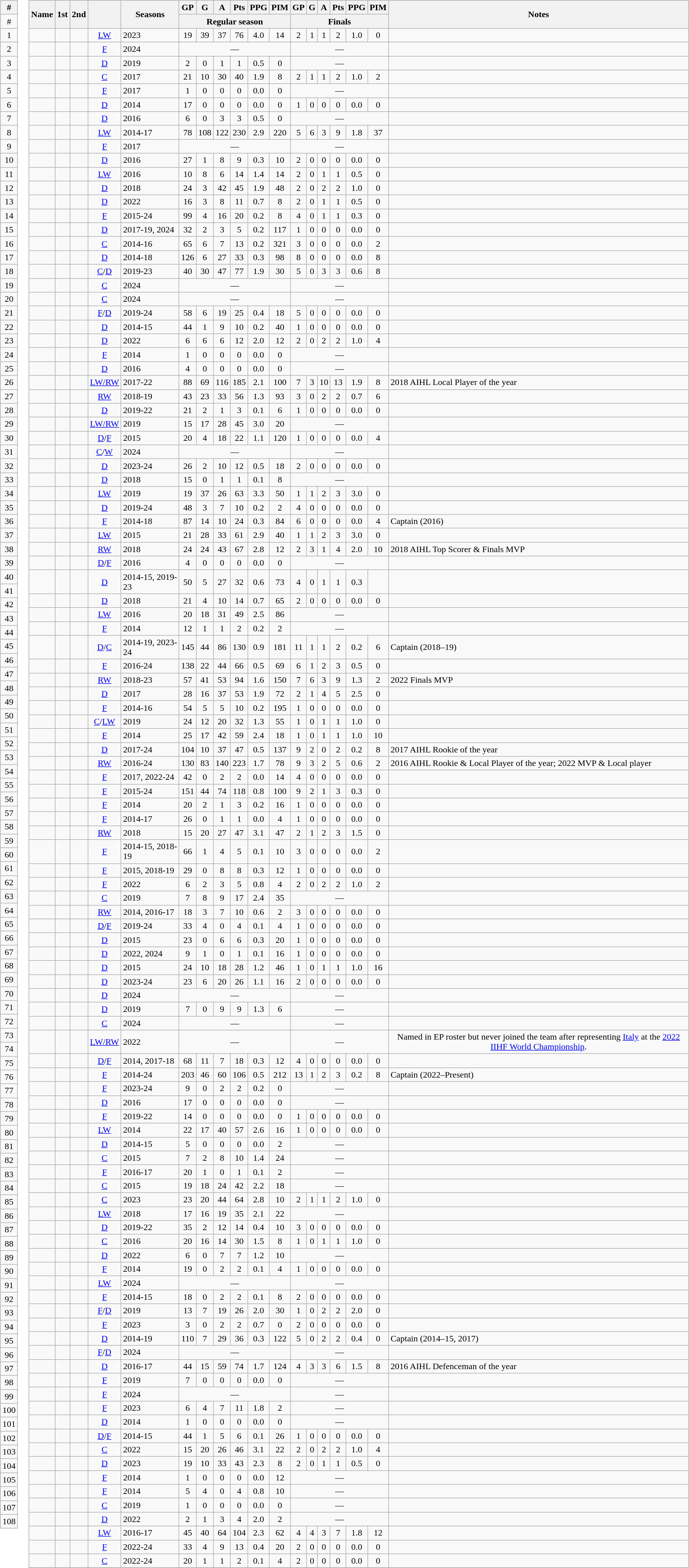<table>
<tr valign=top>
<td><br><table class="wikitable" style="text-align:center">
<tr>
<th>#</th>
</tr>
<tr>
<td>#</td>
</tr>
<tr>
<td>1</td>
</tr>
<tr>
<td>2</td>
</tr>
<tr>
<td>3</td>
</tr>
<tr>
<td>4</td>
</tr>
<tr>
<td>5</td>
</tr>
<tr>
<td>6</td>
</tr>
<tr>
<td>7</td>
</tr>
<tr>
<td>8</td>
</tr>
<tr>
<td>9</td>
</tr>
<tr>
<td>10</td>
</tr>
<tr>
<td>11</td>
</tr>
<tr>
<td>12</td>
</tr>
<tr>
<td>13</td>
</tr>
<tr>
<td>14</td>
</tr>
<tr>
<td>15</td>
</tr>
<tr>
<td>16</td>
</tr>
<tr>
<td>17</td>
</tr>
<tr>
<td>18</td>
</tr>
<tr>
<td>19</td>
</tr>
<tr>
<td>20</td>
</tr>
<tr>
<td>21</td>
</tr>
<tr>
<td>22</td>
</tr>
<tr>
<td>23</td>
</tr>
<tr>
<td>24</td>
</tr>
<tr>
<td>25</td>
</tr>
<tr>
<td>26</td>
</tr>
<tr>
<td>27</td>
</tr>
<tr>
<td>28</td>
</tr>
<tr>
<td>29</td>
</tr>
<tr>
<td>30</td>
</tr>
<tr>
<td>31</td>
</tr>
<tr>
<td>32</td>
</tr>
<tr>
<td>33</td>
</tr>
<tr>
<td>34</td>
</tr>
<tr>
<td>35</td>
</tr>
<tr>
<td>36</td>
</tr>
<tr>
<td>37</td>
</tr>
<tr>
<td>38</td>
</tr>
<tr>
<td>39</td>
</tr>
<tr>
<td>40</td>
</tr>
<tr>
<td>41</td>
</tr>
<tr>
<td>42</td>
</tr>
<tr>
<td>43</td>
</tr>
<tr>
<td>44</td>
</tr>
<tr>
<td>45</td>
</tr>
<tr>
<td>46</td>
</tr>
<tr>
<td>47</td>
</tr>
<tr>
<td>48</td>
</tr>
<tr>
<td>49</td>
</tr>
<tr>
<td>50</td>
</tr>
<tr>
<td>51</td>
</tr>
<tr>
<td>52</td>
</tr>
<tr>
<td>53</td>
</tr>
<tr>
<td>54</td>
</tr>
<tr>
<td>55</td>
</tr>
<tr>
<td>56</td>
</tr>
<tr>
<td>57</td>
</tr>
<tr>
<td>58</td>
</tr>
<tr>
<td>59</td>
</tr>
<tr>
<td>60</td>
</tr>
<tr>
<td>61</td>
</tr>
<tr>
<td>62</td>
</tr>
<tr>
<td>63</td>
</tr>
<tr>
<td>64</td>
</tr>
<tr>
<td>65</td>
</tr>
<tr>
<td>66</td>
</tr>
<tr>
<td>67</td>
</tr>
<tr>
<td>68</td>
</tr>
<tr>
<td>69</td>
</tr>
<tr>
<td>70</td>
</tr>
<tr>
<td>71</td>
</tr>
<tr>
<td>72</td>
</tr>
<tr>
<td>73</td>
</tr>
<tr>
<td>74</td>
</tr>
<tr>
<td>75</td>
</tr>
<tr>
<td>76</td>
</tr>
<tr>
<td>77</td>
</tr>
<tr>
<td>78</td>
</tr>
<tr>
<td>79</td>
</tr>
<tr>
<td>80</td>
</tr>
<tr>
<td>81</td>
</tr>
<tr>
<td>82</td>
</tr>
<tr>
<td>83</td>
</tr>
<tr>
<td>84</td>
</tr>
<tr>
<td>85</td>
</tr>
<tr>
<td>86</td>
</tr>
<tr>
<td>87</td>
</tr>
<tr>
<td>88</td>
</tr>
<tr>
<td>89</td>
</tr>
<tr>
<td>90</td>
</tr>
<tr>
<td>91</td>
</tr>
<tr>
<td>92</td>
</tr>
<tr>
<td>93</td>
</tr>
<tr>
<td>94</td>
</tr>
<tr>
<td>95</td>
</tr>
<tr>
<td>96</td>
</tr>
<tr>
<td>97</td>
</tr>
<tr>
<td>98</td>
</tr>
<tr>
<td>99</td>
</tr>
<tr>
<td>100</td>
</tr>
<tr>
<td>101</td>
</tr>
<tr>
<td>102</td>
</tr>
<tr>
<td>103</td>
</tr>
<tr>
<td>104</td>
</tr>
<tr>
<td>105</td>
</tr>
<tr>
<td>106</td>
</tr>
<tr>
<td>107</td>
</tr>
<tr>
<td>108</td>
</tr>
</table>
</td>
<td><br><table class="wikitable sortable" style="text-align:center; width:100%">
<tr>
<th rowspan="2">Name</th>
<th rowspan="2">1st <br> </th>
<th rowspan="2">2nd <br> </th>
<th rowspan="2"></th>
<th rowspan="2">Seasons</th>
<th>GP</th>
<th>G</th>
<th>A</th>
<th>Pts</th>
<th>PPG</th>
<th>PIM</th>
<th>GP</th>
<th>G</th>
<th>A</th>
<th>Pts</th>
<th>PPG</th>
<th>PIM</th>
<th rowspan="2" class="unsortable">Notes</th>
</tr>
<tr class="unsortable">
<th colspan="6">Regular season</th>
<th colspan="6">Finals</th>
</tr>
<tr>
<td align="left"></td>
<td></td>
<td></td>
<td><a href='#'>LW</a></td>
<td align="left">2023</td>
<td>19</td>
<td>39</td>
<td>37</td>
<td>76</td>
<td>4.0</td>
<td>14</td>
<td>2</td>
<td>1</td>
<td>1</td>
<td>2</td>
<td>1.0</td>
<td>0</td>
<td></td>
</tr>
<tr>
<td align="left"></td>
<td></td>
<td></td>
<td><a href='#'>F</a></td>
<td align="left">2024</td>
<td colspan="6">—</td>
<td colspan="6">—</td>
<td></td>
</tr>
<tr>
<td align="left"></td>
<td></td>
<td></td>
<td><a href='#'>D</a></td>
<td align="left">2019</td>
<td>2</td>
<td>0</td>
<td>1</td>
<td>1</td>
<td>0.5</td>
<td>0</td>
<td colspan="6">—</td>
<td></td>
</tr>
<tr>
<td align="left"></td>
<td></td>
<td></td>
<td><a href='#'>C</a></td>
<td align="left">2017</td>
<td>21</td>
<td>10</td>
<td>30</td>
<td>40</td>
<td>1.9</td>
<td>8</td>
<td>2</td>
<td>1</td>
<td>1</td>
<td>2</td>
<td>1.0</td>
<td>2</td>
<td></td>
</tr>
<tr>
<td align="left"></td>
<td></td>
<td></td>
<td><a href='#'>F</a></td>
<td align="left">2017</td>
<td>1</td>
<td>0</td>
<td>0</td>
<td>0</td>
<td>0.0</td>
<td>0</td>
<td colspan="6">—</td>
<td></td>
</tr>
<tr>
<td align="left"></td>
<td></td>
<td></td>
<td><a href='#'>D</a></td>
<td align="left">2014</td>
<td>17</td>
<td>0</td>
<td>0</td>
<td>0</td>
<td>0.0</td>
<td>0</td>
<td>1</td>
<td>0</td>
<td>0</td>
<td>0</td>
<td>0.0</td>
<td>0</td>
<td></td>
</tr>
<tr>
<td align="left"></td>
<td></td>
<td></td>
<td><a href='#'>D</a></td>
<td align="left">2016</td>
<td>6</td>
<td>0</td>
<td>3</td>
<td>3</td>
<td>0.5</td>
<td>0</td>
<td colspan="6">—</td>
<td></td>
</tr>
<tr>
<td align="left"></td>
<td></td>
<td></td>
<td><a href='#'>LW</a></td>
<td align="left">2014-17</td>
<td>78</td>
<td>108</td>
<td>122</td>
<td>230</td>
<td>2.9</td>
<td>220</td>
<td>5</td>
<td>6</td>
<td>3</td>
<td>9</td>
<td>1.8</td>
<td>37</td>
<td></td>
</tr>
<tr>
<td align="left"></td>
<td></td>
<td></td>
<td><a href='#'>F</a></td>
<td align="left">2017</td>
<td colspan="6">—</td>
<td colspan="6">—</td>
<td></td>
</tr>
<tr>
<td align="left"></td>
<td></td>
<td></td>
<td><a href='#'>D</a></td>
<td align="left">2016</td>
<td>27</td>
<td>1</td>
<td>8</td>
<td>9</td>
<td>0.3</td>
<td>10</td>
<td>2</td>
<td>0</td>
<td>0</td>
<td>0</td>
<td>0.0</td>
<td>0</td>
<td></td>
</tr>
<tr>
<td align="left"></td>
<td></td>
<td></td>
<td><a href='#'>LW</a></td>
<td align="left">2016</td>
<td>10</td>
<td>8</td>
<td>6</td>
<td>14</td>
<td>1.4</td>
<td>14</td>
<td>2</td>
<td>0</td>
<td>1</td>
<td>1</td>
<td>0.5</td>
<td>0</td>
<td></td>
</tr>
<tr>
<td align="left"></td>
<td></td>
<td></td>
<td><a href='#'>D</a></td>
<td align="left">2018</td>
<td>24</td>
<td>3</td>
<td>42</td>
<td>45</td>
<td>1.9</td>
<td>48</td>
<td>2</td>
<td>0</td>
<td>2</td>
<td>2</td>
<td>1.0</td>
<td>0</td>
<td></td>
</tr>
<tr>
<td align="left"></td>
<td></td>
<td></td>
<td><a href='#'>D</a></td>
<td align="left">2022</td>
<td>16</td>
<td>3</td>
<td>8</td>
<td>11</td>
<td>0.7</td>
<td>8</td>
<td>2</td>
<td>0</td>
<td>1</td>
<td>1</td>
<td>0.5</td>
<td>0</td>
<td></td>
</tr>
<tr>
<td align="left"></td>
<td></td>
<td></td>
<td><a href='#'>F</a></td>
<td align="left">2015-24</td>
<td>99</td>
<td>4</td>
<td>16</td>
<td>20</td>
<td>0.2</td>
<td>8</td>
<td>4</td>
<td>0</td>
<td>1</td>
<td>1</td>
<td>0.3</td>
<td>0</td>
<td></td>
</tr>
<tr>
<td align="left"></td>
<td></td>
<td></td>
<td><a href='#'>D</a></td>
<td align="left">2017-19, 2024</td>
<td>32</td>
<td>2</td>
<td>3</td>
<td>5</td>
<td>0.2</td>
<td>117</td>
<td>1</td>
<td>0</td>
<td>0</td>
<td>0</td>
<td>0.0</td>
<td>0</td>
<td></td>
</tr>
<tr>
<td align="left"></td>
<td></td>
<td></td>
<td><a href='#'>C</a></td>
<td align="left">2014-16</td>
<td>65</td>
<td>6</td>
<td>7</td>
<td>13</td>
<td>0.2</td>
<td>321</td>
<td>3</td>
<td>0</td>
<td>0</td>
<td>0</td>
<td>0.0</td>
<td>2</td>
<td></td>
</tr>
<tr>
<td align="left"></td>
<td></td>
<td></td>
<td><a href='#'>D</a></td>
<td align="left">2014-18</td>
<td>126</td>
<td>6</td>
<td>27</td>
<td>33</td>
<td>0.3</td>
<td>98</td>
<td>8</td>
<td>0</td>
<td>0</td>
<td>0</td>
<td>0.0</td>
<td>8</td>
<td></td>
</tr>
<tr>
<td align="left"></td>
<td></td>
<td></td>
<td><a href='#'>C</a>/<a href='#'>D</a></td>
<td align="left">2019-23</td>
<td>40</td>
<td>30</td>
<td>47</td>
<td>77</td>
<td>1.9</td>
<td>30</td>
<td>5</td>
<td>0</td>
<td>3</td>
<td>3</td>
<td>0.6</td>
<td>8</td>
<td></td>
</tr>
<tr>
<td align="left"></td>
<td></td>
<td></td>
<td><a href='#'>C</a></td>
<td align="left">2024</td>
<td colspan="6">—</td>
<td colspan="6">—</td>
<td></td>
</tr>
<tr>
<td align="left"></td>
<td></td>
<td></td>
<td><a href='#'>C</a></td>
<td align="left">2024</td>
<td colspan="6">—</td>
<td colspan="6">—</td>
<td></td>
</tr>
<tr>
<td align="left"></td>
<td></td>
<td></td>
<td><a href='#'>F</a>/<a href='#'>D</a></td>
<td align="left">2019-24</td>
<td>58</td>
<td>6</td>
<td>19</td>
<td>25</td>
<td>0.4</td>
<td>18</td>
<td>5</td>
<td>0</td>
<td>0</td>
<td>0</td>
<td>0.0</td>
<td>0</td>
<td></td>
</tr>
<tr>
<td align="left"></td>
<td></td>
<td></td>
<td><a href='#'>D</a></td>
<td align="left">2014-15</td>
<td>44</td>
<td>1</td>
<td>9</td>
<td>10</td>
<td>0.2</td>
<td>40</td>
<td>1</td>
<td>0</td>
<td>0</td>
<td>0</td>
<td>0.0</td>
<td>0</td>
<td></td>
</tr>
<tr>
<td align="left"></td>
<td></td>
<td></td>
<td><a href='#'>D</a></td>
<td align="left">2022</td>
<td>6</td>
<td>6</td>
<td>6</td>
<td>12</td>
<td>2.0</td>
<td>12</td>
<td>2</td>
<td>0</td>
<td>2</td>
<td>2</td>
<td>1.0</td>
<td>4</td>
<td></td>
</tr>
<tr>
<td align="left"></td>
<td></td>
<td></td>
<td><a href='#'>F</a></td>
<td align="left">2014</td>
<td>1</td>
<td>0</td>
<td>0</td>
<td>0</td>
<td>0.0</td>
<td>0</td>
<td colspan="6">—</td>
<td></td>
</tr>
<tr>
<td align="left"></td>
<td></td>
<td></td>
<td><a href='#'>D</a></td>
<td align="left">2016</td>
<td>4</td>
<td>0</td>
<td>0</td>
<td>0</td>
<td>0.0</td>
<td>0</td>
<td colspan="6">—</td>
<td></td>
</tr>
<tr>
<td align="left"></td>
<td></td>
<td></td>
<td><a href='#'>LW/RW</a></td>
<td align="left">2017-22</td>
<td>88</td>
<td>69</td>
<td>116</td>
<td>185</td>
<td>2.1</td>
<td>100</td>
<td>7</td>
<td>3</td>
<td>10</td>
<td>13</td>
<td>1.9</td>
<td>8</td>
<td align="left">2018 AIHL Local Player of the year</td>
</tr>
<tr>
<td align="left"></td>
<td></td>
<td></td>
<td><a href='#'>RW</a></td>
<td align="left">2018-19</td>
<td>43</td>
<td>23</td>
<td>33</td>
<td>56</td>
<td>1.3</td>
<td>93</td>
<td>3</td>
<td>0</td>
<td>2</td>
<td>2</td>
<td>0.7</td>
<td>6</td>
<td></td>
</tr>
<tr>
<td align="left"></td>
<td></td>
<td></td>
<td><a href='#'>D</a></td>
<td align="left">2019-22</td>
<td>21</td>
<td>2</td>
<td>1</td>
<td>3</td>
<td>0.1</td>
<td>6</td>
<td>1</td>
<td>0</td>
<td>0</td>
<td>0</td>
<td>0.0</td>
<td>0</td>
<td></td>
</tr>
<tr>
<td align="left"></td>
<td></td>
<td></td>
<td><a href='#'>LW/RW</a></td>
<td align="left">2019</td>
<td>15</td>
<td>17</td>
<td>28</td>
<td>45</td>
<td>3.0</td>
<td>20</td>
<td colspan="6">—</td>
<td></td>
</tr>
<tr>
<td align="left"></td>
<td></td>
<td></td>
<td><a href='#'>D</a>/<a href='#'>F</a></td>
<td align="left">2015</td>
<td>20</td>
<td>4</td>
<td>18</td>
<td>22</td>
<td>1.1</td>
<td>120</td>
<td>1</td>
<td>0</td>
<td>0</td>
<td>0</td>
<td>0.0</td>
<td>4</td>
<td></td>
</tr>
<tr>
<td align="left"></td>
<td></td>
<td></td>
<td><a href='#'>C</a>/<a href='#'>W</a></td>
<td align="left">2024</td>
<td colspan="6">—</td>
<td colspan="6">—</td>
<td></td>
</tr>
<tr>
<td align="left"></td>
<td></td>
<td></td>
<td><a href='#'>D</a></td>
<td align="left">2023-24</td>
<td>26</td>
<td>2</td>
<td>10</td>
<td>12</td>
<td>0.5</td>
<td>18</td>
<td>2</td>
<td>0</td>
<td>0</td>
<td>0</td>
<td>0.0</td>
<td>0</td>
<td></td>
</tr>
<tr>
<td align="left"></td>
<td></td>
<td></td>
<td><a href='#'>D</a></td>
<td align="left">2018</td>
<td>15</td>
<td>0</td>
<td>1</td>
<td>1</td>
<td>0.1</td>
<td>8</td>
<td colspan="6">—</td>
<td></td>
</tr>
<tr>
<td align="left"></td>
<td></td>
<td></td>
<td><a href='#'>LW</a></td>
<td align="left">2019</td>
<td>19</td>
<td>37</td>
<td>26</td>
<td>63</td>
<td>3.3</td>
<td>50</td>
<td>1</td>
<td>1</td>
<td>2</td>
<td>3</td>
<td>3.0</td>
<td>0</td>
<td></td>
</tr>
<tr>
<td align="left"></td>
<td></td>
<td></td>
<td><a href='#'>D</a></td>
<td align="left">2019-24</td>
<td>48</td>
<td>3</td>
<td>7</td>
<td>10</td>
<td>0.2</td>
<td>2</td>
<td>4</td>
<td>0</td>
<td>0</td>
<td>0</td>
<td>0.0</td>
<td>0</td>
<td></td>
</tr>
<tr>
<td align="left"></td>
<td></td>
<td></td>
<td><a href='#'>F</a></td>
<td align="left">2014-18</td>
<td>87</td>
<td>14</td>
<td>10</td>
<td>24</td>
<td>0.3</td>
<td>84</td>
<td>6</td>
<td>0</td>
<td>0</td>
<td>0</td>
<td>0.0</td>
<td>4</td>
<td align="left">Captain (2016)</td>
</tr>
<tr>
<td align="left"></td>
<td></td>
<td></td>
<td><a href='#'>LW</a></td>
<td align="left">2015</td>
<td>21</td>
<td>28</td>
<td>33</td>
<td>61</td>
<td>2.9</td>
<td>40</td>
<td>1</td>
<td>1</td>
<td>2</td>
<td>3</td>
<td>3.0</td>
<td>0</td>
<td></td>
</tr>
<tr>
<td align="left"></td>
<td></td>
<td></td>
<td><a href='#'>RW</a></td>
<td align="left">2018</td>
<td>24</td>
<td>24</td>
<td>43</td>
<td>67</td>
<td>2.8</td>
<td>12</td>
<td>2</td>
<td>3</td>
<td>1</td>
<td>4</td>
<td>2.0</td>
<td>10</td>
<td align="left">2018 AIHL Top Scorer & Finals MVP</td>
</tr>
<tr>
<td align="left"></td>
<td></td>
<td></td>
<td><a href='#'>D</a>/<a href='#'>F</a></td>
<td align="left">2016</td>
<td>4</td>
<td>0</td>
<td>0</td>
<td>0</td>
<td>0.0</td>
<td>0</td>
<td colspan="6">—</td>
<td></td>
</tr>
<tr>
<td align="left"></td>
<td></td>
<td></td>
<td><a href='#'>D</a></td>
<td align="left">2014-15, 2019-23</td>
<td>50</td>
<td>5</td>
<td>27</td>
<td>32</td>
<td>0.6</td>
<td>73</td>
<td>4</td>
<td>0</td>
<td>1</td>
<td>1</td>
<td>0.3</td>
<td 2></td>
</tr>
<tr>
<td align="left"></td>
<td></td>
<td></td>
<td><a href='#'>D</a></td>
<td align="left">2018</td>
<td>21</td>
<td>4</td>
<td>10</td>
<td>14</td>
<td>0.7</td>
<td>65</td>
<td>2</td>
<td>0</td>
<td>0</td>
<td>0</td>
<td>0.0</td>
<td>0</td>
<td></td>
</tr>
<tr>
<td align="left"></td>
<td></td>
<td></td>
<td><a href='#'>LW</a></td>
<td align="left">2016</td>
<td>20</td>
<td>18</td>
<td>31</td>
<td>49</td>
<td>2.5</td>
<td>86</td>
<td colspan="6">—</td>
<td></td>
</tr>
<tr>
<td align="left"></td>
<td></td>
<td></td>
<td><a href='#'>F</a></td>
<td align="left">2014</td>
<td>12</td>
<td>1</td>
<td>1</td>
<td>2</td>
<td>0.2</td>
<td>2</td>
<td colspan="6">—</td>
<td></td>
</tr>
<tr>
<td align="left"></td>
<td></td>
<td></td>
<td><a href='#'>D</a>/<a href='#'>C</a></td>
<td align="left">2014-19, 2023-24</td>
<td>145</td>
<td>44</td>
<td>86</td>
<td>130</td>
<td>0.9</td>
<td>181</td>
<td>11</td>
<td>1</td>
<td>1</td>
<td>2</td>
<td>0.2</td>
<td>6</td>
<td align="left">Captain (2018–19)</td>
</tr>
<tr>
<td align="left"></td>
<td></td>
<td></td>
<td><a href='#'>F</a></td>
<td align="left">2016-24</td>
<td>138</td>
<td>22</td>
<td>44</td>
<td>66</td>
<td>0.5</td>
<td>69</td>
<td>6</td>
<td>1</td>
<td>2</td>
<td>3</td>
<td>0.5</td>
<td>0</td>
<td></td>
</tr>
<tr>
<td align="left"></td>
<td></td>
<td></td>
<td><a href='#'>RW</a></td>
<td align="left">2018-23</td>
<td>57</td>
<td>41</td>
<td>53</td>
<td>94</td>
<td>1.6</td>
<td>150</td>
<td>7</td>
<td>6</td>
<td>3</td>
<td>9</td>
<td>1.3</td>
<td>2</td>
<td align="left">2022 Finals MVP</td>
</tr>
<tr>
<td align="left"></td>
<td></td>
<td></td>
<td><a href='#'>D</a></td>
<td align="left">2017</td>
<td>28</td>
<td>16</td>
<td>37</td>
<td>53</td>
<td>1.9</td>
<td>72</td>
<td>2</td>
<td>1</td>
<td>4</td>
<td>5</td>
<td>2.5</td>
<td>0</td>
<td></td>
</tr>
<tr>
<td align="left"></td>
<td></td>
<td></td>
<td><a href='#'>F</a></td>
<td align="left">2014-16</td>
<td>54</td>
<td>5</td>
<td>5</td>
<td>10</td>
<td>0.2</td>
<td>195</td>
<td>1</td>
<td>0</td>
<td>0</td>
<td>0</td>
<td>0.0</td>
<td>0</td>
<td></td>
</tr>
<tr>
<td align="left"></td>
<td></td>
<td></td>
<td><a href='#'>C</a>/<a href='#'>LW</a></td>
<td align="left">2019</td>
<td>24</td>
<td>12</td>
<td>20</td>
<td>32</td>
<td>1.3</td>
<td>55</td>
<td>1</td>
<td>0</td>
<td>1</td>
<td>1</td>
<td>1.0</td>
<td>0</td>
<td></td>
</tr>
<tr>
<td align="left"></td>
<td></td>
<td></td>
<td><a href='#'>F</a></td>
<td align="left">2014</td>
<td>25</td>
<td>17</td>
<td>42</td>
<td>59</td>
<td>2.4</td>
<td>18</td>
<td>1</td>
<td>0</td>
<td>1</td>
<td>1</td>
<td>1.0</td>
<td>10</td>
<td></td>
</tr>
<tr>
<td align="left"></td>
<td></td>
<td></td>
<td><a href='#'>D</a></td>
<td align="left">2017-24</td>
<td>104</td>
<td>10</td>
<td>37</td>
<td>47</td>
<td>0.5</td>
<td>137</td>
<td>9</td>
<td>2</td>
<td>0</td>
<td>2</td>
<td>0.2</td>
<td>8</td>
<td align="left">2017 AIHL Rookie of the year</td>
</tr>
<tr>
<td align="left"></td>
<td></td>
<td></td>
<td><a href='#'>RW</a></td>
<td align="left">2016-24</td>
<td>130</td>
<td>83</td>
<td>140</td>
<td>223</td>
<td>1.7</td>
<td>78</td>
<td>9</td>
<td>3</td>
<td>2</td>
<td>5</td>
<td>0.6</td>
<td>2</td>
<td align="left">2016 AIHL Rookie & Local Player of the year; 2022 MVP & Local player</td>
</tr>
<tr>
<td align="left"></td>
<td></td>
<td></td>
<td><a href='#'>F</a></td>
<td align="left">2017, 2022-24</td>
<td>42</td>
<td>0</td>
<td>2</td>
<td>2</td>
<td>0.0</td>
<td>14</td>
<td>4</td>
<td>0</td>
<td>0</td>
<td>0</td>
<td>0.0</td>
<td>0</td>
<td></td>
</tr>
<tr>
<td align="left"></td>
<td></td>
<td></td>
<td><a href='#'>F</a></td>
<td align="left">2015-24</td>
<td>151</td>
<td>44</td>
<td>74</td>
<td>118</td>
<td>0.8</td>
<td>100</td>
<td>9</td>
<td>2</td>
<td>1</td>
<td>3</td>
<td>0.3</td>
<td>0</td>
<td></td>
</tr>
<tr>
<td align="left"></td>
<td></td>
<td></td>
<td><a href='#'>F</a></td>
<td align="left">2014</td>
<td>20</td>
<td>2</td>
<td>1</td>
<td>3</td>
<td>0.2</td>
<td>16</td>
<td>1</td>
<td>0</td>
<td>0</td>
<td>0</td>
<td>0.0</td>
<td>0</td>
<td></td>
</tr>
<tr>
<td align="left"></td>
<td></td>
<td></td>
<td><a href='#'>F</a></td>
<td align="left">2014-17</td>
<td>26</td>
<td>0</td>
<td>1</td>
<td>1</td>
<td>0.0</td>
<td>4</td>
<td>1</td>
<td>0</td>
<td>0</td>
<td>0</td>
<td>0.0</td>
<td>0</td>
<td></td>
</tr>
<tr>
<td align="left"></td>
<td></td>
<td></td>
<td><a href='#'>RW</a></td>
<td align="left">2018</td>
<td>15</td>
<td>20</td>
<td>27</td>
<td>47</td>
<td>3.1</td>
<td>47</td>
<td>2</td>
<td>1</td>
<td>2</td>
<td>3</td>
<td>1.5</td>
<td>0</td>
<td></td>
</tr>
<tr>
<td align="left"></td>
<td></td>
<td></td>
<td><a href='#'>F</a></td>
<td align="left">2014-15, 2018-19</td>
<td>66</td>
<td>1</td>
<td>4</td>
<td>5</td>
<td>0.1</td>
<td>10</td>
<td>3</td>
<td>0</td>
<td>0</td>
<td>0</td>
<td>0.0</td>
<td>2</td>
<td></td>
</tr>
<tr>
<td align="left"></td>
<td></td>
<td></td>
<td><a href='#'>F</a></td>
<td align="left">2015, 2018-19</td>
<td>29</td>
<td>0</td>
<td>8</td>
<td>8</td>
<td>0.3</td>
<td>12</td>
<td>1</td>
<td>0</td>
<td>0</td>
<td>0</td>
<td>0.0</td>
<td>0</td>
<td></td>
</tr>
<tr>
<td align="left"></td>
<td></td>
<td></td>
<td><a href='#'>F</a></td>
<td align="left">2022</td>
<td>6</td>
<td>2</td>
<td>3</td>
<td>5</td>
<td>0.8</td>
<td>4</td>
<td>2</td>
<td>0</td>
<td>2</td>
<td>2</td>
<td>1.0</td>
<td>2</td>
<td></td>
</tr>
<tr>
<td align="left"></td>
<td></td>
<td></td>
<td><a href='#'>C</a></td>
<td align="left">2019</td>
<td>7</td>
<td>8</td>
<td>9</td>
<td>17</td>
<td>2.4</td>
<td>35</td>
<td colspan="6">—</td>
<td></td>
</tr>
<tr>
<td align="left"></td>
<td></td>
<td></td>
<td><a href='#'>RW</a></td>
<td align="left">2014, 2016-17</td>
<td>18</td>
<td>3</td>
<td>7</td>
<td>10</td>
<td>0.6</td>
<td>2</td>
<td>3</td>
<td>0</td>
<td>0</td>
<td>0</td>
<td>0.0</td>
<td>0</td>
<td></td>
</tr>
<tr>
<td align="left"></td>
<td></td>
<td></td>
<td><a href='#'>D</a>/<a href='#'>F</a></td>
<td align="left">2019-24</td>
<td>33</td>
<td>4</td>
<td>0</td>
<td>4</td>
<td>0.1</td>
<td>4</td>
<td>1</td>
<td>0</td>
<td>0</td>
<td>0</td>
<td>0.0</td>
<td>0</td>
<td></td>
</tr>
<tr>
<td align="left"></td>
<td></td>
<td></td>
<td><a href='#'>D</a></td>
<td align="left">2015</td>
<td>23</td>
<td>0</td>
<td>6</td>
<td>6</td>
<td>0.3</td>
<td>20</td>
<td>1</td>
<td>0</td>
<td>0</td>
<td>0</td>
<td>0.0</td>
<td>0</td>
<td></td>
</tr>
<tr>
<td align="left"></td>
<td></td>
<td></td>
<td><a href='#'>D</a></td>
<td align="left">2022, 2024</td>
<td>9</td>
<td>1</td>
<td>0</td>
<td>1</td>
<td>0.1</td>
<td>16</td>
<td>1</td>
<td>0</td>
<td>0</td>
<td>0</td>
<td>0.0</td>
<td>0</td>
<td></td>
</tr>
<tr>
<td align="left"></td>
<td></td>
<td></td>
<td><a href='#'>D</a></td>
<td align="left">2015</td>
<td>24</td>
<td>10</td>
<td>18</td>
<td>28</td>
<td>1.2</td>
<td>46</td>
<td>1</td>
<td>0</td>
<td>1</td>
<td>1</td>
<td>1.0</td>
<td>16</td>
<td></td>
</tr>
<tr>
<td align="left"></td>
<td></td>
<td></td>
<td><a href='#'>D</a></td>
<td align="left">2023-24</td>
<td>23</td>
<td>6</td>
<td>20</td>
<td>26</td>
<td>1.1</td>
<td>16</td>
<td>2</td>
<td>0</td>
<td>0</td>
<td>0</td>
<td>0.0</td>
<td>0</td>
<td></td>
</tr>
<tr>
<td align="left"></td>
<td></td>
<td></td>
<td><a href='#'>D</a></td>
<td align="left">2024</td>
<td colspan="6">—</td>
<td colspan="6">—</td>
<td></td>
</tr>
<tr>
<td align="left"></td>
<td></td>
<td></td>
<td><a href='#'>D</a></td>
<td align="left">2019</td>
<td>7</td>
<td>0</td>
<td>9</td>
<td>9</td>
<td>1.3</td>
<td>6</td>
<td colspan="6">—</td>
<td></td>
</tr>
<tr>
<td align="left"></td>
<td></td>
<td></td>
<td><a href='#'>C</a></td>
<td align="left">2024</td>
<td colspan="6">—</td>
<td colspan="6">—</td>
<td></td>
</tr>
<tr>
<td align="left"></td>
<td></td>
<td></td>
<td><a href='#'>LW/RW</a></td>
<td align="left">2022</td>
<td colspan="6">—</td>
<td colspan="6">—</td>
<td>Named in EP roster but never joined the team after representing <a href='#'>Italy</a> at the <a href='#'>2022 IIHF World Championship</a>.</td>
</tr>
<tr>
<td align="left"></td>
<td></td>
<td></td>
<td><a href='#'>D</a>/<a href='#'>F</a></td>
<td align="left">2014, 2017-18</td>
<td>68</td>
<td>11</td>
<td>7</td>
<td>18</td>
<td>0.3</td>
<td>12</td>
<td>4</td>
<td>0</td>
<td>0</td>
<td>0</td>
<td>0.0</td>
<td>0</td>
<td></td>
</tr>
<tr>
<td align="left"></td>
<td></td>
<td></td>
<td><a href='#'>F</a></td>
<td align="left">2014-24</td>
<td>203</td>
<td>46</td>
<td>60</td>
<td>106</td>
<td>0.5</td>
<td>212</td>
<td>13</td>
<td>1</td>
<td>2</td>
<td>3</td>
<td>0.2</td>
<td>8</td>
<td align="left">Captain (2022–Present)</td>
</tr>
<tr>
<td align="left"></td>
<td></td>
<td></td>
<td><a href='#'>F</a></td>
<td align="left">2023-24</td>
<td>9</td>
<td>0</td>
<td>2</td>
<td>2</td>
<td>0.2</td>
<td>0</td>
<td colspan="6">—</td>
<td></td>
</tr>
<tr>
<td align="left"></td>
<td></td>
<td></td>
<td><a href='#'>D</a></td>
<td align="left">2016</td>
<td>17</td>
<td>0</td>
<td>0</td>
<td>0</td>
<td>0.0</td>
<td>0</td>
<td colspan="6">—</td>
<td></td>
</tr>
<tr>
<td align="left"></td>
<td></td>
<td></td>
<td><a href='#'>F</a></td>
<td align="left">2019-22</td>
<td>14</td>
<td>0</td>
<td>0</td>
<td>0</td>
<td>0.0</td>
<td>0</td>
<td>1</td>
<td>0</td>
<td>0</td>
<td>0</td>
<td>0.0</td>
<td>0</td>
<td></td>
</tr>
<tr>
<td align="left"></td>
<td></td>
<td></td>
<td><a href='#'>LW</a></td>
<td align="left">2014</td>
<td>22</td>
<td>17</td>
<td>40</td>
<td>57</td>
<td>2.6</td>
<td>16</td>
<td>1</td>
<td>0</td>
<td>0</td>
<td>0</td>
<td>0.0</td>
<td>0</td>
<td></td>
</tr>
<tr>
<td align="left"></td>
<td></td>
<td></td>
<td><a href='#'>D</a></td>
<td align="left">2014-15</td>
<td>5</td>
<td>0</td>
<td>0</td>
<td>0</td>
<td>0.0</td>
<td>2</td>
<td colspan="6">—</td>
<td></td>
</tr>
<tr>
<td align="left"></td>
<td></td>
<td></td>
<td><a href='#'>C</a></td>
<td align="left">2015</td>
<td>7</td>
<td>2</td>
<td>8</td>
<td>10</td>
<td>1.4</td>
<td>24</td>
<td colspan="6">—</td>
<td></td>
</tr>
<tr>
<td align="left"></td>
<td></td>
<td></td>
<td><a href='#'>F</a></td>
<td align="left">2016-17</td>
<td>20</td>
<td>1</td>
<td>0</td>
<td>1</td>
<td>0.1</td>
<td>2</td>
<td colspan="6">—</td>
<td></td>
</tr>
<tr>
<td align="left"></td>
<td></td>
<td></td>
<td><a href='#'>C</a></td>
<td align="left">2015</td>
<td>19</td>
<td>18</td>
<td>24</td>
<td>42</td>
<td>2.2</td>
<td>18</td>
<td colspan="6">—</td>
<td></td>
</tr>
<tr>
<td align="left"></td>
<td></td>
<td></td>
<td><a href='#'>C</a></td>
<td align="left">2023</td>
<td>23</td>
<td>20</td>
<td>44</td>
<td>64</td>
<td>2.8</td>
<td>10</td>
<td>2</td>
<td>1</td>
<td>1</td>
<td>2</td>
<td>1.0</td>
<td>0</td>
<td></td>
</tr>
<tr>
<td align="left"></td>
<td></td>
<td></td>
<td><a href='#'>LW</a></td>
<td align="left">2018</td>
<td>17</td>
<td>16</td>
<td>19</td>
<td>35</td>
<td>2.1</td>
<td>22</td>
<td colspan="6">—</td>
<td></td>
</tr>
<tr>
<td align="left"></td>
<td></td>
<td></td>
<td><a href='#'>D</a></td>
<td align="left">2019-22</td>
<td>35</td>
<td>2</td>
<td>12</td>
<td>14</td>
<td>0.4</td>
<td>10</td>
<td>3</td>
<td>0</td>
<td>0</td>
<td>0</td>
<td>0.0</td>
<td>0</td>
<td></td>
</tr>
<tr>
<td align="left"></td>
<td></td>
<td></td>
<td><a href='#'>C</a></td>
<td align="left">2016</td>
<td>20</td>
<td>16</td>
<td>14</td>
<td>30</td>
<td>1.5</td>
<td>8</td>
<td>1</td>
<td>0</td>
<td>1</td>
<td>1</td>
<td>1.0</td>
<td>0</td>
<td></td>
</tr>
<tr>
<td align="left"></td>
<td></td>
<td></td>
<td><a href='#'>D</a></td>
<td align="left">2022</td>
<td>6</td>
<td>0</td>
<td>7</td>
<td>7</td>
<td>1.2</td>
<td>10</td>
<td colspan="6">—</td>
<td></td>
</tr>
<tr>
<td align="left"></td>
<td></td>
<td></td>
<td><a href='#'>F</a></td>
<td align="left">2014</td>
<td>19</td>
<td>0</td>
<td>2</td>
<td>2</td>
<td>0.1</td>
<td>4</td>
<td>1</td>
<td>0</td>
<td>0</td>
<td>0</td>
<td>0.0</td>
<td>0</td>
<td></td>
</tr>
<tr>
<td align="left"></td>
<td></td>
<td></td>
<td><a href='#'>LW</a></td>
<td align="left">2024</td>
<td colspan="6">—</td>
<td colspan="6">—</td>
<td></td>
</tr>
<tr>
<td align="left"></td>
<td></td>
<td></td>
<td><a href='#'>F</a></td>
<td align="left">2014-15</td>
<td>18</td>
<td>0</td>
<td>2</td>
<td>2</td>
<td>0.1</td>
<td>8</td>
<td>2</td>
<td>0</td>
<td>0</td>
<td>0</td>
<td>0.0</td>
<td>0</td>
<td></td>
</tr>
<tr>
<td align="left"></td>
<td></td>
<td></td>
<td><a href='#'>F</a>/<a href='#'>D</a></td>
<td align="left">2019</td>
<td>13</td>
<td>7</td>
<td>19</td>
<td>26</td>
<td>2.0</td>
<td>30</td>
<td>1</td>
<td>0</td>
<td>2</td>
<td>2</td>
<td>2.0</td>
<td>0</td>
<td></td>
</tr>
<tr>
<td align="left"></td>
<td></td>
<td></td>
<td><a href='#'>F</a></td>
<td align="left">2023</td>
<td>3</td>
<td>0</td>
<td>2</td>
<td>2</td>
<td>0.7</td>
<td>0</td>
<td>2</td>
<td>0</td>
<td>0</td>
<td>0</td>
<td>0.0</td>
<td>0</td>
<td></td>
</tr>
<tr>
<td align="left"></td>
<td></td>
<td></td>
<td><a href='#'>D</a></td>
<td align="left">2014-19</td>
<td>110</td>
<td>7</td>
<td>29</td>
<td>36</td>
<td>0.3</td>
<td>122</td>
<td>5</td>
<td>0</td>
<td>2</td>
<td>2</td>
<td>0.4</td>
<td>0</td>
<td align="left">Captain (2014–15, 2017)</td>
</tr>
<tr>
<td align="left"></td>
<td></td>
<td></td>
<td><a href='#'>F</a>/<a href='#'>D</a></td>
<td align="left">2024</td>
<td colspan="6">—</td>
<td colspan="6">—</td>
<td></td>
</tr>
<tr>
<td align="left"></td>
<td></td>
<td></td>
<td><a href='#'>D</a></td>
<td align="left">2016-17</td>
<td>44</td>
<td>15</td>
<td>59</td>
<td>74</td>
<td>1.7</td>
<td>124</td>
<td>4</td>
<td>3</td>
<td>3</td>
<td>6</td>
<td>1.5</td>
<td>8</td>
<td align="left">2016 AIHL Defenceman of the year</td>
</tr>
<tr>
<td align="left"></td>
<td></td>
<td></td>
<td><a href='#'>F</a></td>
<td align="left">2019</td>
<td>7</td>
<td>0</td>
<td>0</td>
<td>0</td>
<td>0.0</td>
<td>0</td>
<td colspan="6">—</td>
<td></td>
</tr>
<tr>
<td align="left"></td>
<td></td>
<td></td>
<td><a href='#'>F</a></td>
<td align="left">2024</td>
<td colspan="6">—</td>
<td colspan="6">—</td>
<td></td>
</tr>
<tr>
<td align="left"></td>
<td></td>
<td></td>
<td><a href='#'>F</a></td>
<td align="left">2023</td>
<td>6</td>
<td>4</td>
<td>7</td>
<td>11</td>
<td>1.8</td>
<td>2</td>
<td colspan="6">—</td>
<td></td>
</tr>
<tr>
<td align="left"></td>
<td></td>
<td></td>
<td><a href='#'>D</a></td>
<td align="left">2014</td>
<td>1</td>
<td>0</td>
<td>0</td>
<td>0</td>
<td>0.0</td>
<td>0</td>
<td colspan="6">—</td>
<td></td>
</tr>
<tr>
<td align="left"></td>
<td></td>
<td></td>
<td><a href='#'>D</a>/<a href='#'>F</a></td>
<td align="left">2014-15</td>
<td>44</td>
<td>1</td>
<td>5</td>
<td>6</td>
<td>0.1</td>
<td>26</td>
<td>1</td>
<td>0</td>
<td>0</td>
<td>0</td>
<td>0.0</td>
<td>0</td>
<td></td>
</tr>
<tr>
<td align="left"></td>
<td></td>
<td></td>
<td><a href='#'>C</a></td>
<td align="left">2022</td>
<td>15</td>
<td>20</td>
<td>26</td>
<td>46</td>
<td>3.1</td>
<td>22</td>
<td>2</td>
<td>0</td>
<td>2</td>
<td>2</td>
<td>1.0</td>
<td>4</td>
<td></td>
</tr>
<tr>
<td align="left"></td>
<td></td>
<td></td>
<td><a href='#'>D</a></td>
<td align="left">2023</td>
<td>19</td>
<td>10</td>
<td>33</td>
<td>43</td>
<td>2.3</td>
<td>8</td>
<td>2</td>
<td>0</td>
<td>1</td>
<td>1</td>
<td>0.5</td>
<td>0</td>
<td></td>
</tr>
<tr>
<td align="left"></td>
<td></td>
<td></td>
<td><a href='#'>F</a></td>
<td align="left">2014</td>
<td>1</td>
<td>0</td>
<td>0</td>
<td>0</td>
<td>0.0</td>
<td>12</td>
<td colspan="6">—</td>
<td></td>
</tr>
<tr>
<td align="left"></td>
<td></td>
<td></td>
<td><a href='#'>F</a></td>
<td align="left">2014</td>
<td>5</td>
<td>4</td>
<td>0</td>
<td>4</td>
<td>0.8</td>
<td>10</td>
<td colspan="6">—</td>
<td></td>
</tr>
<tr>
<td align="left"></td>
<td></td>
<td></td>
<td><a href='#'>C</a></td>
<td align="left">2019</td>
<td>1</td>
<td>0</td>
<td>0</td>
<td>0</td>
<td>0.0</td>
<td>0</td>
<td colspan="6">—</td>
<td></td>
</tr>
<tr>
<td align="left"></td>
<td></td>
<td></td>
<td><a href='#'>D</a></td>
<td align="left">2022</td>
<td>2</td>
<td>1</td>
<td>3</td>
<td>4</td>
<td>2.0</td>
<td>2</td>
<td colspan="6">—</td>
<td></td>
</tr>
<tr>
<td align="left"></td>
<td></td>
<td></td>
<td><a href='#'>LW</a></td>
<td align="left">2016-17</td>
<td>45</td>
<td>40</td>
<td>64</td>
<td>104</td>
<td>2.3</td>
<td>62</td>
<td>4</td>
<td>4</td>
<td>3</td>
<td>7</td>
<td>1.8</td>
<td>12</td>
<td></td>
</tr>
<tr>
<td align="left"></td>
<td></td>
<td></td>
<td><a href='#'>F</a></td>
<td align="left">2022-24</td>
<td>33</td>
<td>4</td>
<td>9</td>
<td>13</td>
<td>0.4</td>
<td>20</td>
<td>2</td>
<td>0</td>
<td>0</td>
<td>0</td>
<td>0.0</td>
<td>0</td>
<td></td>
</tr>
<tr>
<td align="left"></td>
<td></td>
<td></td>
<td><a href='#'>C</a></td>
<td align="left">2022-24</td>
<td>20</td>
<td>1</td>
<td>1</td>
<td>2</td>
<td>0.1</td>
<td>4</td>
<td>2</td>
<td>0</td>
<td>0</td>
<td>0</td>
<td>0.0</td>
<td>0</td>
<td></td>
</tr>
<tr>
</tr>
</table>
</td>
</tr>
</table>
